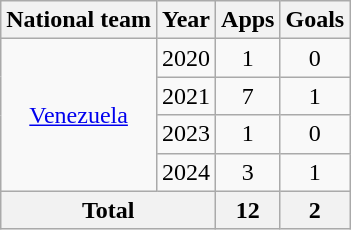<table class="wikitable" style="text-align:center">
<tr>
<th>National team</th>
<th>Year</th>
<th>Apps</th>
<th>Goals</th>
</tr>
<tr>
<td rowspan="4"><a href='#'>Venezuela</a></td>
<td>2020</td>
<td>1</td>
<td>0</td>
</tr>
<tr>
<td>2021</td>
<td>7</td>
<td>1</td>
</tr>
<tr>
<td>2023</td>
<td>1</td>
<td>0</td>
</tr>
<tr>
<td>2024</td>
<td>3</td>
<td>1</td>
</tr>
<tr>
<th colspan="2">Total</th>
<th>12</th>
<th>2</th>
</tr>
</table>
